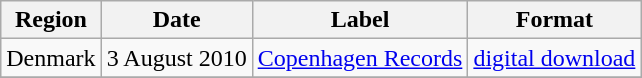<table class=wikitable>
<tr>
<th>Region</th>
<th>Date</th>
<th>Label</th>
<th>Format</th>
</tr>
<tr>
<td>Denmark</td>
<td>3 August 2010</td>
<td><a href='#'>Copenhagen Records</a></td>
<td><a href='#'>digital download</a></td>
</tr>
<tr>
</tr>
</table>
